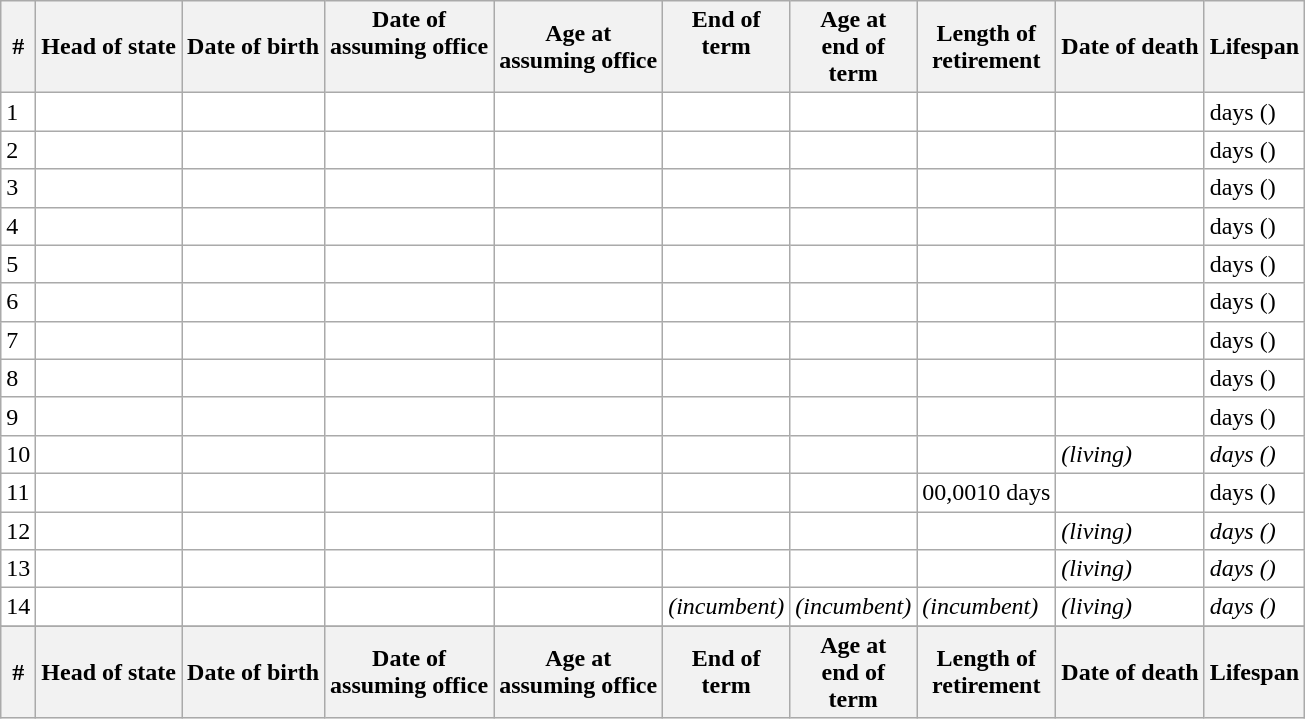<table class="sortable wikitable">
<tr>
<th align="center">#<br></th>
<th align="center">Head of state<br></th>
<th align="center">Date of birth<br></th>
<th align="center" class="unsortable" valign="top">Date of <br>assuming office</th>
<th align="center">Age at <br>assuming office<br></th>
<th align="center" class="unsortable" valign="top">End of<br>term</th>
<th align="center">Age at <br>end of<br>term</th>
<th align="center">Length of<br>retirement<br></th>
<th align="center">Date of death<br></th>
<th align="center">Lifespan<br></th>
</tr>
<tr style="text-align: left; background:#FFFFFF">
<td>1</td>
<td></td>
<td></td>
<td></td>
<td></td>
<td></td>
<td></td>
<td></td>
<td></td>
<td> days ()</td>
</tr>
<tr style="text-align: left; background:#FFFFFF">
<td>2</td>
<td></td>
<td></td>
<td></td>
<td></td>
<td></td>
<td></td>
<td></td>
<td></td>
<td> days ()</td>
</tr>
<tr style="text-align: left; background:#FFFFFF">
<td>3</td>
<td></td>
<td></td>
<td></td>
<td></td>
<td></td>
<td></td>
<td></td>
<td></td>
<td> days ()</td>
</tr>
<tr style="text-align: left; background:#FFFFFF">
<td>4</td>
<td></td>
<td></td>
<td></td>
<td></td>
<td></td>
<td></td>
<td></td>
<td></td>
<td> days ()</td>
</tr>
<tr style="text-align: left; background:#FFFFFF">
<td>5</td>
<td></td>
<td></td>
<td></td>
<td></td>
<td></td>
<td></td>
<td></td>
<td></td>
<td> days ()</td>
</tr>
<tr style="text-align: left; background:#FFFFFF">
<td>6</td>
<td></td>
<td></td>
<td></td>
<td></td>
<td></td>
<td></td>
<td></td>
<td></td>
<td> days ()</td>
</tr>
<tr style="text-align: left; background:#FFFFFF">
<td>7</td>
<td></td>
<td></td>
<td></td>
<td></td>
<td></td>
<td></td>
<td></td>
<td></td>
<td> days ()</td>
</tr>
<tr style="text-align: left; background:#FFFFFF">
<td>8</td>
<td></td>
<td></td>
<td></td>
<td></td>
<td></td>
<td></td>
<td></td>
<td></td>
<td> days ()</td>
</tr>
<tr style="text-align: left; background:#FFFFFF">
<td>9</td>
<td></td>
<td></td>
<td></td>
<td></td>
<td></td>
<td></td>
<td></td>
<td></td>
<td> days ()</td>
</tr>
<tr style="text-align: left; background:#FFFFFF">
<td>10</td>
<td></td>
<td></td>
<td></td>
<td></td>
<td></td>
<td></td>
<td><em></em></td>
<td><em>(living)</em></td>
<td><em> days ()</em></td>
</tr>
<tr style="text-align: left; background:#FFFFFF">
<td>11</td>
<td></td>
<td></td>
<td></td>
<td></td>
<td></td>
<td></td>
<td><span>00,001</span>0 days</td>
<td></td>
<td> days ()</td>
</tr>
<tr style="text-align: left; background:#FFFFFF">
<td>12</td>
<td></td>
<td></td>
<td></td>
<td></td>
<td></td>
<td></td>
<td></td>
<td><em>(living)</em></td>
<td><em> days ()</em></td>
</tr>
<tr style="text-align: left; background:#FFFFFF">
<td>13</td>
<td></td>
<td></td>
<td></td>
<td></td>
<td></td>
<td></td>
<td><em></em></td>
<td><em>(living)</em></td>
<td><em> days ()</em></td>
</tr>
<tr style="text-align: left; background:#FFFFFF">
<td>14</td>
<td></td>
<td></td>
<td></td>
<td></td>
<td><em>(incumbent)</em></td>
<td><em>(incumbent)</em></td>
<td><em>(incumbent)</em></td>
<td><em>(living)</em></td>
<td><em> days ()</em></td>
</tr>
<tr style="text-align: left; background:#FFFFFF">
</tr>
<tr class="sortbottom" style="text-align:left">
<th align="center">#</th>
<th align="center">Head of state</th>
<th align="center">Date of birth</th>
<th align="center">Date of<br>assuming office</th>
<th align="center">Age at<br>assuming office</th>
<th align="center">End of<br>term</th>
<th align="center">Age at <br>end of<br>term</th>
<th align="center">Length of<br>retirement</th>
<th align="center">Date of death</th>
<th align="center">Lifespan</th>
</tr>
</table>
